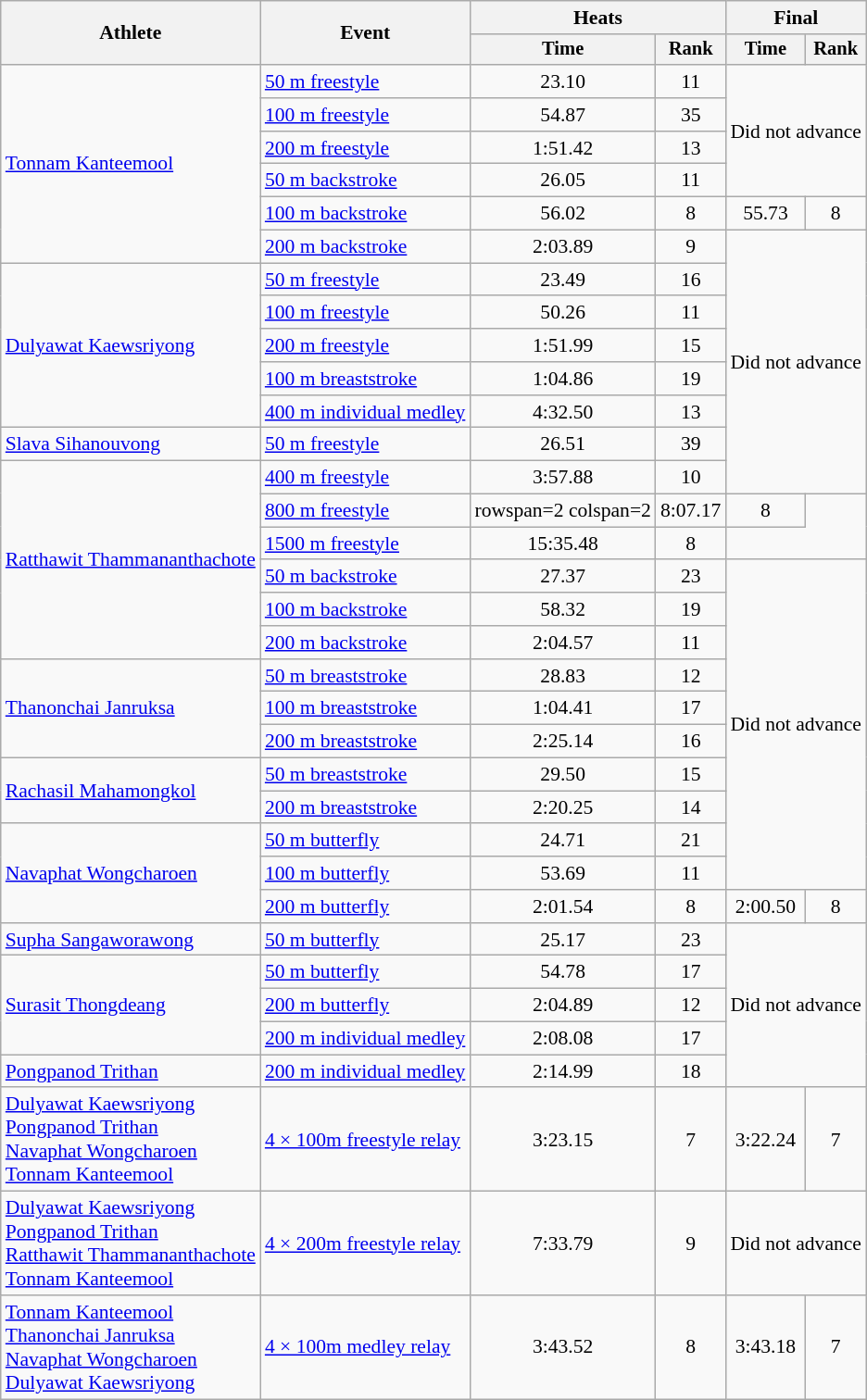<table class="wikitable" style="font-size:90%;text-align:center">
<tr>
<th rowspan="2">Athlete</th>
<th rowspan="2">Event</th>
<th colspan="2">Heats</th>
<th colspan="2">Final</th>
</tr>
<tr style="font-size:95%">
<th>Time</th>
<th>Rank</th>
<th>Time</th>
<th>Rank</th>
</tr>
<tr>
<td align="left" rowspan=6><a href='#'>Tonnam Kanteemool</a></td>
<td align="left"><a href='#'>50 m freestyle</a></td>
<td>23.10</td>
<td>11</td>
<td rowspan=4 colspan=2>Did not advance</td>
</tr>
<tr>
<td align="left"><a href='#'>100 m freestyle</a></td>
<td>54.87</td>
<td>35</td>
</tr>
<tr>
<td align="left"><a href='#'>200 m freestyle</a></td>
<td>1:51.42</td>
<td>13</td>
</tr>
<tr>
<td align="left"><a href='#'>50 m backstroke</a></td>
<td>26.05</td>
<td>11</td>
</tr>
<tr>
<td align="left"><a href='#'>100 m backstroke</a></td>
<td>56.02</td>
<td>8 <strong></strong></td>
<td>55.73</td>
<td>8</td>
</tr>
<tr>
<td align="left"><a href='#'>200 m backstroke</a></td>
<td>2:03.89</td>
<td>9</td>
<td rowspan=8 colspan=2>Did not advance</td>
</tr>
<tr>
<td align="left" rowspan=5><a href='#'>Dulyawat Kaewsriyong</a></td>
<td align="left"><a href='#'>50 m freestyle</a></td>
<td>23.49</td>
<td>16</td>
</tr>
<tr>
<td align="left"><a href='#'>100 m freestyle</a></td>
<td>50.26</td>
<td>11</td>
</tr>
<tr>
<td align="left"><a href='#'>200 m freestyle</a></td>
<td>1:51.99</td>
<td>15</td>
</tr>
<tr>
<td align="left"><a href='#'>100 m breaststroke</a></td>
<td>1:04.86</td>
<td>19</td>
</tr>
<tr>
<td align="left"><a href='#'>400 m individual medley</a></td>
<td>4:32.50</td>
<td>13</td>
</tr>
<tr>
<td align="left"><a href='#'>Slava Sihanouvong</a></td>
<td align="left"><a href='#'>50 m freestyle</a></td>
<td>26.51</td>
<td>39</td>
</tr>
<tr>
<td align="left" rowspan=6><a href='#'>Ratthawit Thammananthachote</a></td>
<td align="left"><a href='#'>400 m freestyle</a></td>
<td>3:57.88</td>
<td>10</td>
</tr>
<tr>
<td align="left"><a href='#'>800 m freestyle</a></td>
<td>rowspan=2 colspan=2 </td>
<td>8:07.17</td>
<td>8</td>
</tr>
<tr>
<td align="left"><a href='#'>1500 m freestyle</a></td>
<td>15:35.48</td>
<td>8</td>
</tr>
<tr>
<td align="left"><a href='#'>50 m backstroke</a></td>
<td>27.37</td>
<td>23</td>
<td rowspan=10 colspan=2>Did not advance</td>
</tr>
<tr>
<td align="left"><a href='#'>100 m backstroke</a></td>
<td>58.32</td>
<td>19</td>
</tr>
<tr>
<td align="left"><a href='#'>200 m backstroke</a></td>
<td>2:04.57</td>
<td>11</td>
</tr>
<tr>
<td align="left" rowspan=3><a href='#'>Thanonchai Janruksa</a></td>
<td align="left"><a href='#'>50 m breaststroke</a></td>
<td>28.83</td>
<td>12</td>
</tr>
<tr>
<td align="left"><a href='#'>100 m breaststroke</a></td>
<td>1:04.41</td>
<td>17</td>
</tr>
<tr>
<td align="left"><a href='#'>200 m breaststroke</a></td>
<td>2:25.14</td>
<td>16</td>
</tr>
<tr>
<td align="left" rowspan=2><a href='#'>Rachasil Mahamongkol</a></td>
<td align="left"><a href='#'>50 m breaststroke</a></td>
<td>29.50</td>
<td>15</td>
</tr>
<tr>
<td align="left"><a href='#'>200 m breaststroke</a></td>
<td>2:20.25</td>
<td>14</td>
</tr>
<tr>
<td align="left" rowspan=3><a href='#'>Navaphat Wongcharoen</a></td>
<td align="left"><a href='#'>50 m butterfly</a></td>
<td>24.71</td>
<td>21</td>
</tr>
<tr>
<td align="left"><a href='#'>100 m butterfly</a></td>
<td>53.69</td>
<td>11</td>
</tr>
<tr>
<td align="left"><a href='#'>200 m butterfly</a></td>
<td>2:01.54</td>
<td>8 <strong></strong></td>
<td>2:00.50</td>
<td>8</td>
</tr>
<tr>
<td align="left"><a href='#'>Supha Sangaworawong</a></td>
<td align="left"><a href='#'>50 m butterfly</a></td>
<td>25.17</td>
<td>23</td>
<td rowspan=5 colspan=2>Did not advance</td>
</tr>
<tr>
<td align="left" rowspan=3><a href='#'>Surasit Thongdeang</a></td>
<td align="left"><a href='#'>50 m butterfly</a></td>
<td>54.78</td>
<td>17</td>
</tr>
<tr>
<td align="left"><a href='#'>200 m butterfly</a></td>
<td>2:04.89</td>
<td>12</td>
</tr>
<tr>
<td align="left"><a href='#'>200 m individual medley</a></td>
<td>2:08.08</td>
<td>17</td>
</tr>
<tr>
<td align="left"><a href='#'>Pongpanod Trithan</a></td>
<td align="left"><a href='#'>200 m individual medley</a></td>
<td>2:14.99</td>
<td>18</td>
</tr>
<tr>
<td align="left"><a href='#'>Dulyawat Kaewsriyong</a><br><a href='#'>Pongpanod Trithan</a><br><a href='#'>Navaphat Wongcharoen</a><br><a href='#'>Tonnam Kanteemool</a></td>
<td align="left"><a href='#'>4 × 100m freestyle relay</a></td>
<td>3:23.15</td>
<td>7 <strong></strong></td>
<td>3:22.24</td>
<td>7</td>
</tr>
<tr>
<td align="left"><a href='#'>Dulyawat Kaewsriyong</a><br><a href='#'>Pongpanod Trithan</a><br><a href='#'>Ratthawit Thammananthachote</a><br><a href='#'>Tonnam Kanteemool</a></td>
<td align="left"><a href='#'>4 × 200m freestyle relay</a></td>
<td>7:33.79</td>
<td>9</td>
<td colspan=2>Did not advance</td>
</tr>
<tr>
<td align="left"><a href='#'>Tonnam Kanteemool</a><br><a href='#'>Thanonchai Janruksa</a><br><a href='#'>Navaphat Wongcharoen</a><br><a href='#'>Dulyawat Kaewsriyong</a></td>
<td align="left"><a href='#'>4 × 100m medley relay</a></td>
<td>3:43.52</td>
<td>8 <strong></strong></td>
<td>3:43.18</td>
<td>7</td>
</tr>
</table>
